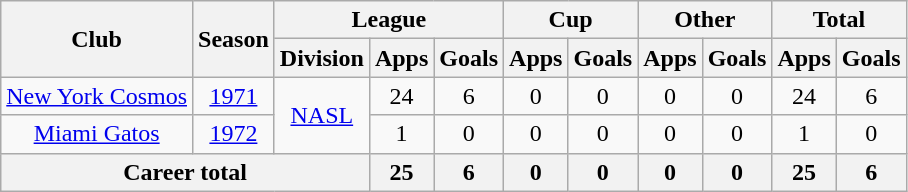<table class="wikitable" style="text-align: center">
<tr>
<th rowspan="2">Club</th>
<th rowspan="2">Season</th>
<th colspan="3">League</th>
<th colspan="2">Cup</th>
<th colspan="2">Other</th>
<th colspan="2">Total</th>
</tr>
<tr>
<th>Division</th>
<th>Apps</th>
<th>Goals</th>
<th>Apps</th>
<th>Goals</th>
<th>Apps</th>
<th>Goals</th>
<th>Apps</th>
<th>Goals</th>
</tr>
<tr>
<td><a href='#'>New York Cosmos</a></td>
<td><a href='#'>1971</a></td>
<td rowspan="2"><a href='#'>NASL</a></td>
<td>24</td>
<td>6</td>
<td>0</td>
<td>0</td>
<td>0</td>
<td>0</td>
<td>24</td>
<td>6</td>
</tr>
<tr>
<td><a href='#'>Miami Gatos</a></td>
<td><a href='#'>1972</a></td>
<td>1</td>
<td>0</td>
<td>0</td>
<td>0</td>
<td>0</td>
<td>0</td>
<td>1</td>
<td>0</td>
</tr>
<tr>
<th colspan="3"><strong>Career total</strong></th>
<th>25</th>
<th>6</th>
<th>0</th>
<th>0</th>
<th>0</th>
<th>0</th>
<th>25</th>
<th>6</th>
</tr>
</table>
